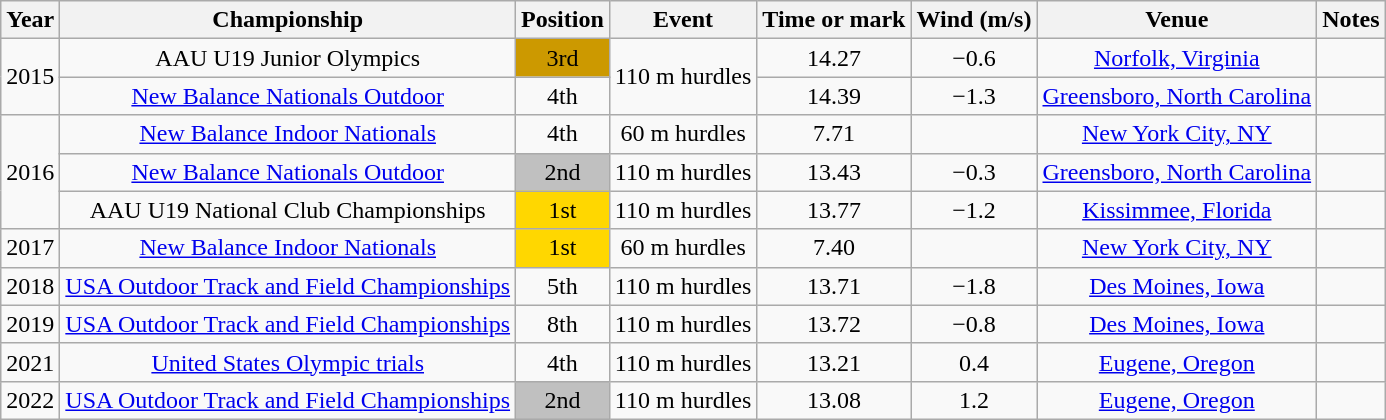<table class="wikitable sortable" style=text-align:center>
<tr>
<th>Year</th>
<th>Championship</th>
<th>Position</th>
<th>Event</th>
<th>Time or mark</th>
<th>Wind (m/s)</th>
<th>Venue</th>
<th>Notes</th>
</tr>
<tr>
<td rowspan=2>2015</td>
<td rowspan=1>AAU U19 Junior Olympics</td>
<td bgcolor=cc9900>3rd</td>
<td rowspan=2>110 m hurdles</td>
<td>14.27</td>
<td>−0.6</td>
<td><a href='#'>Norfolk, Virginia</a></td>
<td></td>
</tr>
<tr>
<td><a href='#'>New Balance Nationals Outdoor</a></td>
<td>4th</td>
<td>14.39</td>
<td>−1.3</td>
<td><a href='#'>Greensboro, North Carolina</a></td>
<td></td>
</tr>
<tr>
<td rowspan=3>2016</td>
<td rowspan=1><a href='#'>New Balance Indoor Nationals</a></td>
<td>4th</td>
<td>60 m hurdles</td>
<td>7.71</td>
<td></td>
<td><a href='#'>New York City, NY</a></td>
<td></td>
</tr>
<tr>
<td rowspan=1><a href='#'>New Balance Nationals Outdoor</a></td>
<td bgcolor=silver>2nd</td>
<td>110 m hurdles</td>
<td>13.43</td>
<td>−0.3</td>
<td><a href='#'>Greensboro, North Carolina</a></td>
<td></td>
</tr>
<tr>
<td rowspan=1>AAU U19 National Club Championships</td>
<td bgcolor=gold>1st</td>
<td>110 m hurdles</td>
<td>13.77</td>
<td>−1.2</td>
<td><a href='#'>Kissimmee, Florida</a></td>
<td></td>
</tr>
<tr>
<td>2017</td>
<td rowspan=1><a href='#'>New Balance Indoor Nationals</a></td>
<td bgcolor=gold>1st</td>
<td>60 m hurdles</td>
<td>7.40</td>
<td></td>
<td><a href='#'>New York City, NY</a></td>
<td></td>
</tr>
<tr>
<td>2018</td>
<td><a href='#'>USA Outdoor Track and Field Championships</a></td>
<td>5th</td>
<td>110 m hurdles</td>
<td>13.71</td>
<td>−1.8</td>
<td><a href='#'>Des Moines, Iowa</a></td>
<td></td>
</tr>
<tr>
<td>2019</td>
<td><a href='#'>USA Outdoor Track and Field Championships</a></td>
<td>8th</td>
<td>110 m hurdles</td>
<td>13.72</td>
<td>−0.8</td>
<td><a href='#'>Des Moines, Iowa</a></td>
<td></td>
</tr>
<tr>
<td>2021</td>
<td><a href='#'>United States Olympic trials</a></td>
<td>4th</td>
<td>110 m hurdles</td>
<td>13.21</td>
<td>0.4</td>
<td><a href='#'>Eugene, Oregon</a></td>
<td></td>
</tr>
<tr>
<td>2022</td>
<td><a href='#'>USA Outdoor Track and Field Championships</a></td>
<td bgcolor=silver>2nd</td>
<td>110 m hurdles</td>
<td>13.08</td>
<td>1.2</td>
<td><a href='#'>Eugene, Oregon</a></td>
<td></td>
</tr>
</table>
